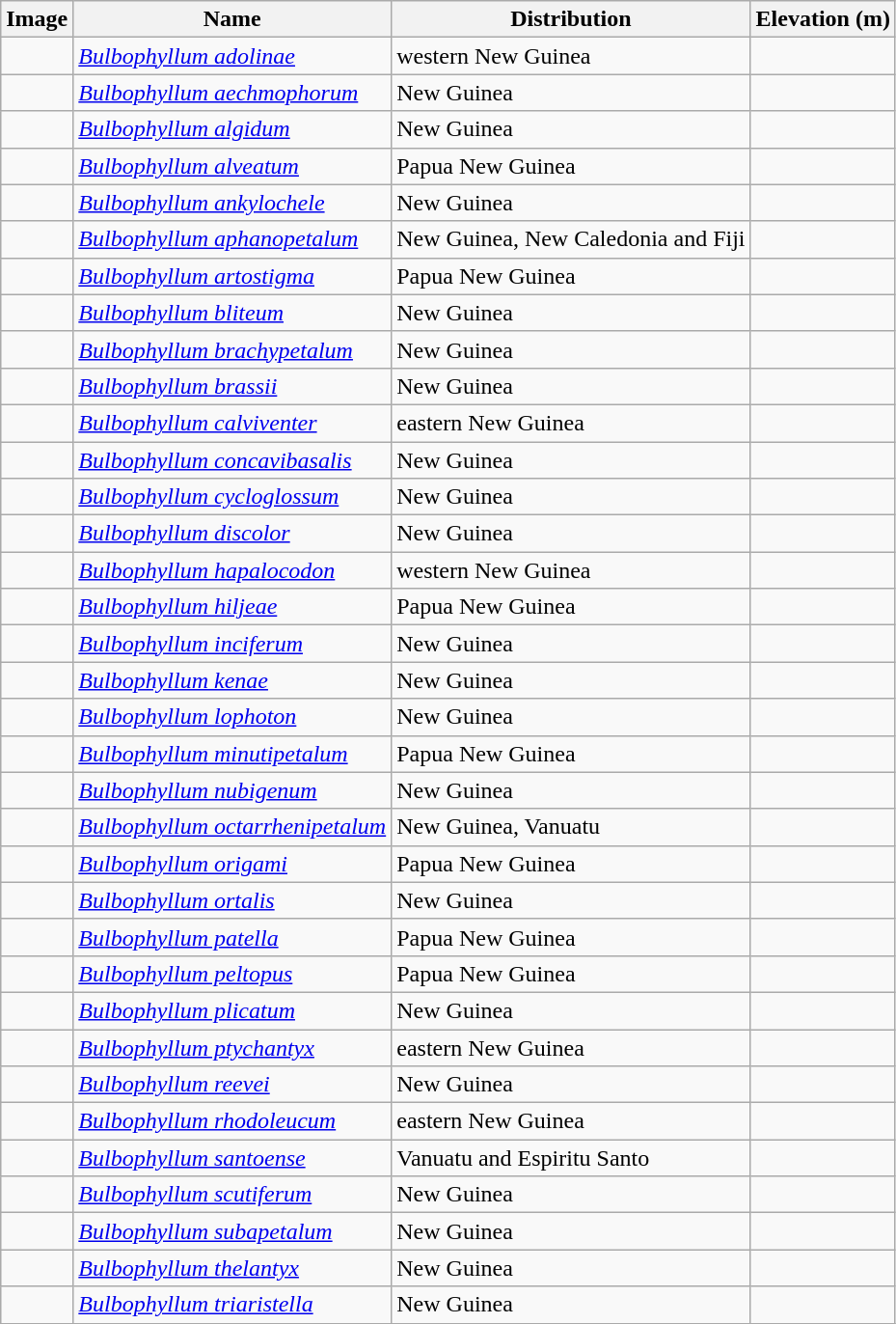<table class="wikitable collapsible">
<tr>
<th>Image</th>
<th>Name</th>
<th>Distribution</th>
<th>Elevation (m)</th>
</tr>
<tr>
<td></td>
<td><em><a href='#'>Bulbophyllum adolinae</a></em> </td>
<td>western New Guinea</td>
<td></td>
</tr>
<tr>
<td></td>
<td><em><a href='#'>Bulbophyllum aechmophorum</a></em> </td>
<td>New Guinea</td>
<td></td>
</tr>
<tr>
<td></td>
<td><em><a href='#'>Bulbophyllum algidum</a></em> </td>
<td>New Guinea</td>
<td></td>
</tr>
<tr>
<td></td>
<td><em><a href='#'>Bulbophyllum alveatum</a></em> </td>
<td>Papua New Guinea</td>
<td></td>
</tr>
<tr>
<td></td>
<td><em><a href='#'>Bulbophyllum ankylochele</a></em> </td>
<td>New Guinea</td>
<td></td>
</tr>
<tr>
<td></td>
<td><em><a href='#'>Bulbophyllum aphanopetalum</a></em> </td>
<td>New Guinea, New Caledonia and Fiji</td>
<td></td>
</tr>
<tr>
<td></td>
<td><em><a href='#'>Bulbophyllum artostigma</a></em> </td>
<td>Papua New Guinea</td>
<td></td>
</tr>
<tr>
<td></td>
<td><em><a href='#'>Bulbophyllum bliteum</a></em> </td>
<td>New Guinea</td>
<td></td>
</tr>
<tr>
<td></td>
<td><em><a href='#'>Bulbophyllum brachypetalum</a></em> </td>
<td>New Guinea</td>
<td></td>
</tr>
<tr>
<td></td>
<td><em><a href='#'>Bulbophyllum brassii</a></em> </td>
<td>New Guinea</td>
<td></td>
</tr>
<tr>
<td></td>
<td><em><a href='#'>Bulbophyllum calviventer</a></em> </td>
<td>eastern New Guinea</td>
<td></td>
</tr>
<tr>
<td></td>
<td><em><a href='#'>Bulbophyllum concavibasalis</a></em> </td>
<td>New Guinea</td>
<td></td>
</tr>
<tr>
<td></td>
<td><em><a href='#'>Bulbophyllum cycloglossum</a></em> </td>
<td>New Guinea</td>
<td></td>
</tr>
<tr>
<td></td>
<td><em><a href='#'>Bulbophyllum discolor</a></em> </td>
<td>New Guinea</td>
<td></td>
</tr>
<tr>
<td></td>
<td><em><a href='#'>Bulbophyllum hapalocodon</a></em> </td>
<td>western New Guinea</td>
<td></td>
</tr>
<tr>
<td></td>
<td><em><a href='#'>Bulbophyllum hiljeae</a></em> </td>
<td>Papua New Guinea</td>
<td></td>
</tr>
<tr>
<td></td>
<td><em><a href='#'>Bulbophyllum inciferum</a></em> </td>
<td>New Guinea</td>
<td></td>
</tr>
<tr>
<td></td>
<td><em><a href='#'>Bulbophyllum kenae</a></em> </td>
<td>New Guinea</td>
<td></td>
</tr>
<tr>
<td></td>
<td><em><a href='#'>Bulbophyllum lophoton</a></em> </td>
<td>New Guinea</td>
<td></td>
</tr>
<tr>
<td></td>
<td><em><a href='#'>Bulbophyllum minutipetalum</a></em> </td>
<td>Papua New Guinea</td>
<td></td>
</tr>
<tr>
<td></td>
<td><em><a href='#'>Bulbophyllum nubigenum</a></em> </td>
<td>New Guinea</td>
<td></td>
</tr>
<tr>
<td></td>
<td><em><a href='#'>Bulbophyllum octarrhenipetalum</a></em> </td>
<td>New Guinea, Vanuatu</td>
<td></td>
</tr>
<tr>
<td></td>
<td><em><a href='#'>Bulbophyllum origami</a></em> </td>
<td>Papua New Guinea</td>
<td></td>
</tr>
<tr>
<td></td>
<td><em><a href='#'>Bulbophyllum ortalis</a></em> </td>
<td>New Guinea</td>
<td></td>
</tr>
<tr>
<td></td>
<td><em><a href='#'>Bulbophyllum patella</a></em> </td>
<td>Papua New Guinea</td>
<td></td>
</tr>
<tr>
<td></td>
<td><em><a href='#'>Bulbophyllum peltopus</a></em> </td>
<td>Papua New Guinea</td>
<td></td>
</tr>
<tr>
<td></td>
<td><em><a href='#'>Bulbophyllum plicatum</a></em> </td>
<td>New Guinea</td>
<td></td>
</tr>
<tr>
<td></td>
<td><em><a href='#'>Bulbophyllum ptychantyx</a></em> </td>
<td>eastern New Guinea</td>
<td></td>
</tr>
<tr>
<td></td>
<td><em><a href='#'>Bulbophyllum reevei</a></em> </td>
<td>New Guinea</td>
<td></td>
</tr>
<tr>
<td></td>
<td><em><a href='#'>Bulbophyllum rhodoleucum</a></em> </td>
<td>eastern New Guinea</td>
<td></td>
</tr>
<tr>
<td></td>
<td><em><a href='#'>Bulbophyllum santoense</a></em> </td>
<td>Vanuatu and Espiritu Santo</td>
<td></td>
</tr>
<tr>
<td></td>
<td><em><a href='#'>Bulbophyllum scutiferum</a></em> </td>
<td>New Guinea</td>
<td></td>
</tr>
<tr>
<td></td>
<td><em><a href='#'>Bulbophyllum subapetalum</a></em> </td>
<td>New Guinea</td>
<td></td>
</tr>
<tr>
<td></td>
<td><em><a href='#'>Bulbophyllum thelantyx</a></em> </td>
<td>New Guinea</td>
<td></td>
</tr>
<tr>
<td></td>
<td><em><a href='#'>Bulbophyllum triaristella</a></em> </td>
<td>New Guinea</td>
<td></td>
</tr>
<tr>
</tr>
</table>
